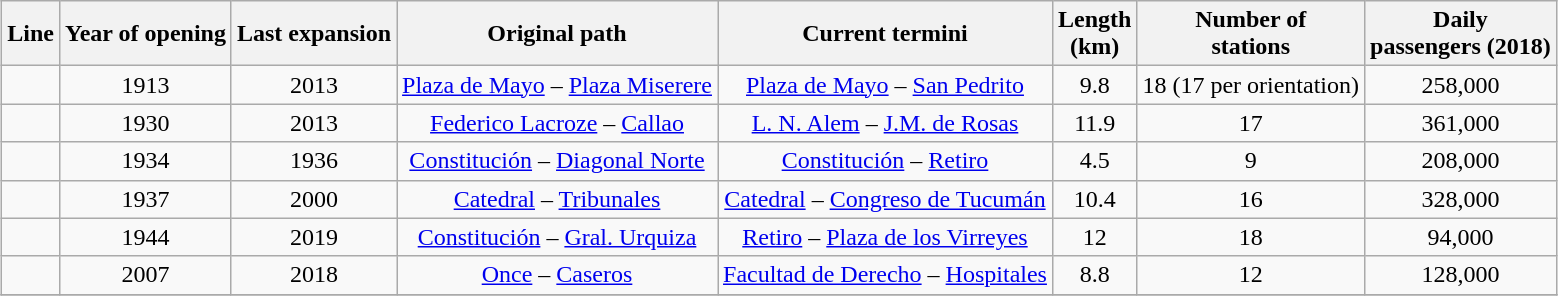<table class="sortable wikitable" style="margin: 0 auto; text-align:center;">
<tr>
<th>Line</th>
<th>Year of opening</th>
<th>Last expansion</th>
<th>Original path</th>
<th>Current termini</th>
<th>Length <br>(km)</th>
<th>Number of <br>stations</th>
<th>Daily <br>passengers (2018)</th>
</tr>
<tr>
<td></td>
<td>1913</td>
<td>2013</td>
<td><a href='#'>Plaza de Mayo</a> – <a href='#'>Plaza Miserere</a></td>
<td><a href='#'>Plaza de Mayo</a> – <a href='#'>San Pedrito</a></td>
<td>9.8</td>
<td>18 (17 per orientation)</td>
<td>258,000</td>
</tr>
<tr>
<td></td>
<td>1930</td>
<td>2013</td>
<td><a href='#'>Federico Lacroze</a> – <a href='#'>Callao</a></td>
<td><a href='#'>L. N. Alem</a> – <a href='#'>J.M. de Rosas</a></td>
<td>11.9</td>
<td>17</td>
<td>361,000</td>
</tr>
<tr>
<td></td>
<td>1934</td>
<td>1936</td>
<td><a href='#'>Constitución</a> – <a href='#'>Diagonal Norte</a></td>
<td><a href='#'>Constitución</a> – <a href='#'>Retiro</a></td>
<td>4.5</td>
<td>9</td>
<td>208,000</td>
</tr>
<tr>
<td></td>
<td>1937</td>
<td>2000</td>
<td><a href='#'>Catedral</a> – <a href='#'>Tribunales</a></td>
<td><a href='#'>Catedral</a> – <a href='#'>Congreso de Tucumán</a></td>
<td>10.4</td>
<td>16</td>
<td>328,000</td>
</tr>
<tr>
<td></td>
<td>1944</td>
<td>2019</td>
<td><a href='#'>Constitución</a> – <a href='#'>Gral. Urquiza</a></td>
<td><a href='#'>Retiro</a> – <a href='#'>Plaza de los Virreyes</a></td>
<td>12</td>
<td>18</td>
<td>94,000</td>
</tr>
<tr>
<td></td>
<td>2007</td>
<td>2018</td>
<td><a href='#'>Once</a> – <a href='#'>Caseros</a></td>
<td><a href='#'>Facultad de Derecho</a> – <a href='#'>Hospitales</a></td>
<td>8.8</td>
<td>12</td>
<td>128,000</td>
</tr>
<tr>
</tr>
</table>
